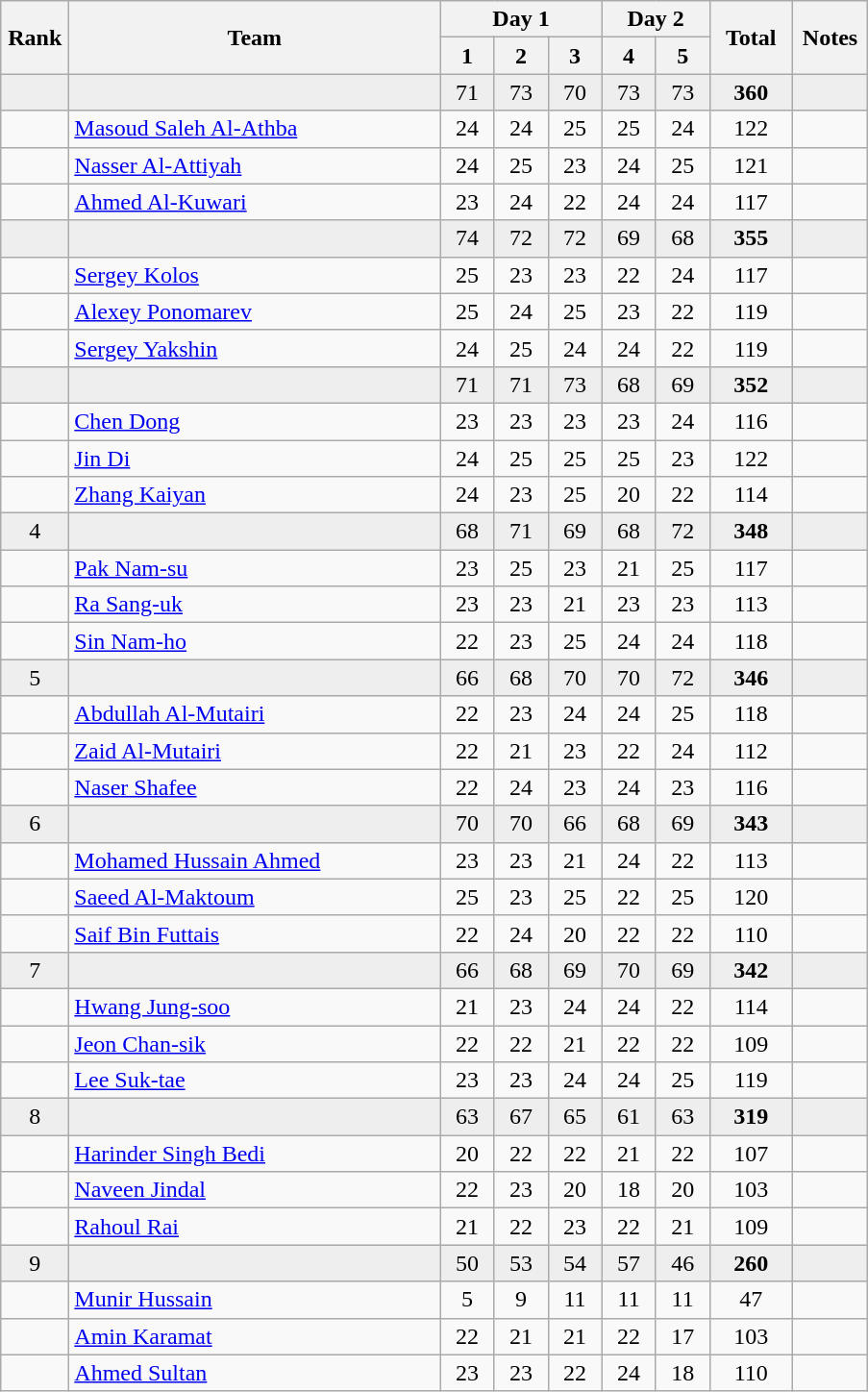<table class="wikitable" style="text-align:center">
<tr>
<th rowspan=2 width=40>Rank</th>
<th rowspan=2 width=250>Team</th>
<th colspan=3>Day 1</th>
<th colspan=2>Day 2</th>
<th rowspan=2 width=50>Total</th>
<th rowspan=2 width=45>Notes</th>
</tr>
<tr>
<th width=30>1</th>
<th width=30>2</th>
<th width=30>3</th>
<th width=30>4</th>
<th width=30>5</th>
</tr>
<tr bgcolor=eeeeee>
<td></td>
<td align=left></td>
<td>71</td>
<td>73</td>
<td>70</td>
<td>73</td>
<td>73</td>
<td><strong>360</strong></td>
<td></td>
</tr>
<tr>
<td></td>
<td align=left><a href='#'>Masoud Saleh Al-Athba</a></td>
<td>24</td>
<td>24</td>
<td>25</td>
<td>25</td>
<td>24</td>
<td>122</td>
<td></td>
</tr>
<tr>
<td></td>
<td align=left><a href='#'>Nasser Al-Attiyah</a></td>
<td>24</td>
<td>25</td>
<td>23</td>
<td>24</td>
<td>25</td>
<td>121</td>
<td></td>
</tr>
<tr>
<td></td>
<td align=left><a href='#'>Ahmed Al-Kuwari</a></td>
<td>23</td>
<td>24</td>
<td>22</td>
<td>24</td>
<td>24</td>
<td>117</td>
<td></td>
</tr>
<tr bgcolor=eeeeee>
<td></td>
<td align=left></td>
<td>74</td>
<td>72</td>
<td>72</td>
<td>69</td>
<td>68</td>
<td><strong>355</strong></td>
<td></td>
</tr>
<tr>
<td></td>
<td align=left><a href='#'>Sergey Kolos</a></td>
<td>25</td>
<td>23</td>
<td>23</td>
<td>22</td>
<td>24</td>
<td>117</td>
<td></td>
</tr>
<tr>
<td></td>
<td align=left><a href='#'>Alexey Ponomarev</a></td>
<td>25</td>
<td>24</td>
<td>25</td>
<td>23</td>
<td>22</td>
<td>119</td>
<td></td>
</tr>
<tr>
<td></td>
<td align=left><a href='#'>Sergey Yakshin</a></td>
<td>24</td>
<td>25</td>
<td>24</td>
<td>24</td>
<td>22</td>
<td>119</td>
<td></td>
</tr>
<tr bgcolor=eeeeee>
<td></td>
<td align=left></td>
<td>71</td>
<td>71</td>
<td>73</td>
<td>68</td>
<td>69</td>
<td><strong>352</strong></td>
<td></td>
</tr>
<tr>
<td></td>
<td align=left><a href='#'>Chen Dong</a></td>
<td>23</td>
<td>23</td>
<td>23</td>
<td>23</td>
<td>24</td>
<td>116</td>
<td></td>
</tr>
<tr>
<td></td>
<td align=left><a href='#'>Jin Di</a></td>
<td>24</td>
<td>25</td>
<td>25</td>
<td>25</td>
<td>23</td>
<td>122</td>
<td></td>
</tr>
<tr>
<td></td>
<td align=left><a href='#'>Zhang Kaiyan</a></td>
<td>24</td>
<td>23</td>
<td>25</td>
<td>20</td>
<td>22</td>
<td>114</td>
<td></td>
</tr>
<tr bgcolor=eeeeee>
<td>4</td>
<td align=left></td>
<td>68</td>
<td>71</td>
<td>69</td>
<td>68</td>
<td>72</td>
<td><strong>348</strong></td>
<td></td>
</tr>
<tr>
<td></td>
<td align=left><a href='#'>Pak Nam-su</a></td>
<td>23</td>
<td>25</td>
<td>23</td>
<td>21</td>
<td>25</td>
<td>117</td>
<td></td>
</tr>
<tr>
<td></td>
<td align=left><a href='#'>Ra Sang-uk</a></td>
<td>23</td>
<td>23</td>
<td>21</td>
<td>23</td>
<td>23</td>
<td>113</td>
<td></td>
</tr>
<tr>
<td></td>
<td align=left><a href='#'>Sin Nam-ho</a></td>
<td>22</td>
<td>23</td>
<td>25</td>
<td>24</td>
<td>24</td>
<td>118</td>
<td></td>
</tr>
<tr bgcolor=eeeeee>
<td>5</td>
<td align=left></td>
<td>66</td>
<td>68</td>
<td>70</td>
<td>70</td>
<td>72</td>
<td><strong>346</strong></td>
<td></td>
</tr>
<tr>
<td></td>
<td align=left><a href='#'>Abdullah Al-Mutairi</a></td>
<td>22</td>
<td>23</td>
<td>24</td>
<td>24</td>
<td>25</td>
<td>118</td>
<td></td>
</tr>
<tr>
<td></td>
<td align=left><a href='#'>Zaid Al-Mutairi</a></td>
<td>22</td>
<td>21</td>
<td>23</td>
<td>22</td>
<td>24</td>
<td>112</td>
<td></td>
</tr>
<tr>
<td></td>
<td align=left><a href='#'>Naser Shafee</a></td>
<td>22</td>
<td>24</td>
<td>23</td>
<td>24</td>
<td>23</td>
<td>116</td>
<td></td>
</tr>
<tr bgcolor=eeeeee>
<td>6</td>
<td align=left></td>
<td>70</td>
<td>70</td>
<td>66</td>
<td>68</td>
<td>69</td>
<td><strong>343</strong></td>
<td></td>
</tr>
<tr>
<td></td>
<td align=left><a href='#'>Mohamed Hussain Ahmed</a></td>
<td>23</td>
<td>23</td>
<td>21</td>
<td>24</td>
<td>22</td>
<td>113</td>
<td></td>
</tr>
<tr>
<td></td>
<td align=left><a href='#'>Saeed Al-Maktoum</a></td>
<td>25</td>
<td>23</td>
<td>25</td>
<td>22</td>
<td>25</td>
<td>120</td>
<td></td>
</tr>
<tr>
<td></td>
<td align=left><a href='#'>Saif Bin Futtais</a></td>
<td>22</td>
<td>24</td>
<td>20</td>
<td>22</td>
<td>22</td>
<td>110</td>
<td></td>
</tr>
<tr bgcolor=eeeeee>
<td>7</td>
<td align=left></td>
<td>66</td>
<td>68</td>
<td>69</td>
<td>70</td>
<td>69</td>
<td><strong>342</strong></td>
<td></td>
</tr>
<tr>
<td></td>
<td align=left><a href='#'>Hwang Jung-soo</a></td>
<td>21</td>
<td>23</td>
<td>24</td>
<td>24</td>
<td>22</td>
<td>114</td>
<td></td>
</tr>
<tr>
<td></td>
<td align=left><a href='#'>Jeon Chan-sik</a></td>
<td>22</td>
<td>22</td>
<td>21</td>
<td>22</td>
<td>22</td>
<td>109</td>
<td></td>
</tr>
<tr>
<td></td>
<td align=left><a href='#'>Lee Suk-tae</a></td>
<td>23</td>
<td>23</td>
<td>24</td>
<td>24</td>
<td>25</td>
<td>119</td>
<td></td>
</tr>
<tr bgcolor=eeeeee>
<td>8</td>
<td align=left></td>
<td>63</td>
<td>67</td>
<td>65</td>
<td>61</td>
<td>63</td>
<td><strong>319</strong></td>
<td></td>
</tr>
<tr>
<td></td>
<td align=left><a href='#'>Harinder Singh Bedi</a></td>
<td>20</td>
<td>22</td>
<td>22</td>
<td>21</td>
<td>22</td>
<td>107</td>
<td></td>
</tr>
<tr>
<td></td>
<td align=left><a href='#'>Naveen Jindal</a></td>
<td>22</td>
<td>23</td>
<td>20</td>
<td>18</td>
<td>20</td>
<td>103</td>
<td></td>
</tr>
<tr>
<td></td>
<td align=left><a href='#'>Rahoul Rai</a></td>
<td>21</td>
<td>22</td>
<td>23</td>
<td>22</td>
<td>21</td>
<td>109</td>
<td></td>
</tr>
<tr bgcolor=eeeeee>
<td>9</td>
<td align=left></td>
<td>50</td>
<td>53</td>
<td>54</td>
<td>57</td>
<td>46</td>
<td><strong>260</strong></td>
<td></td>
</tr>
<tr>
<td></td>
<td align=left><a href='#'>Munir Hussain</a></td>
<td>5</td>
<td>9</td>
<td>11</td>
<td>11</td>
<td>11</td>
<td>47</td>
<td></td>
</tr>
<tr>
<td></td>
<td align=left><a href='#'>Amin Karamat</a></td>
<td>22</td>
<td>21</td>
<td>21</td>
<td>22</td>
<td>17</td>
<td>103</td>
<td></td>
</tr>
<tr>
<td></td>
<td align=left><a href='#'>Ahmed Sultan</a></td>
<td>23</td>
<td>23</td>
<td>22</td>
<td>24</td>
<td>18</td>
<td>110</td>
<td></td>
</tr>
</table>
